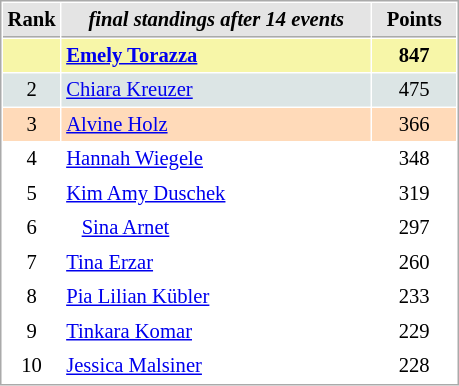<table cellspacing="1" cellpadding="3" style="border:1px solid #AAAAAA;font-size:86%">
<tr style="background-color: #E4E4E4;">
<th style="border-bottom:1px solid #AAAAAA; width: 10px;">Rank</th>
<th style="border-bottom:1px solid #AAAAAA; width: 200px;"><em>final standings after 14 events</em></th>
<th style="border-bottom:1px solid #AAAAAA; width: 50px;">Points</th>
</tr>
<tr style="background:#f7f6a8;">
<td align=center></td>
<td> <strong><a href='#'>Emely Torazza</a></strong></td>
<td align=center><strong>847</strong></td>
</tr>
<tr style="background:#dce5e5;">
<td align=center>2</td>
<td> <a href='#'>Chiara Kreuzer</a></td>
<td align=center>475</td>
</tr>
<tr style="background:#ffdab9;">
<td align=center>3</td>
<td> <a href='#'>Alvine Holz</a></td>
<td align=center>366</td>
</tr>
<tr>
<td align=center>4</td>
<td> <a href='#'>Hannah Wiegele</a></td>
<td align=center>348</td>
</tr>
<tr>
<td align=center>5</td>
<td> <a href='#'>Kim Amy Duschek</a></td>
<td align=center>319</td>
</tr>
<tr>
<td align=center>6</td>
<td>   <a href='#'>Sina Arnet</a></td>
<td align=center>297</td>
</tr>
<tr>
<td align=center>7</td>
<td> <a href='#'>Tina Erzar</a></td>
<td align=center>260</td>
</tr>
<tr>
<td align=center>8</td>
<td> <a href='#'>Pia Lilian Kübler</a></td>
<td align=center>233</td>
</tr>
<tr>
<td align=center>9</td>
<td> <a href='#'>Tinkara Komar</a></td>
<td align=center>229</td>
</tr>
<tr>
<td align=center>10</td>
<td> <a href='#'>Jessica Malsiner</a></td>
<td align=center>228</td>
</tr>
</table>
